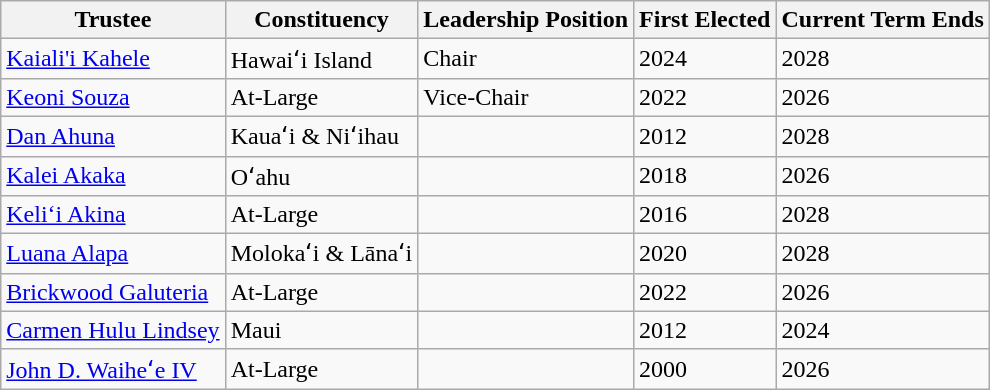<table class="wikitable">
<tr>
<th>Trustee</th>
<th>Constituency</th>
<th>Leadership Position</th>
<th>First Elected</th>
<th>Current Term Ends</th>
</tr>
<tr>
<td><a href='#'>Kaiali'i Kahele</a></td>
<td>Hawaiʻi Island</td>
<td>Chair</td>
<td>2024</td>
<td>2028</td>
</tr>
<tr>
<td><a href='#'>Keoni Souza</a></td>
<td>At-Large</td>
<td>Vice-Chair</td>
<td>2022</td>
<td>2026</td>
</tr>
<tr>
<td><a href='#'>Dan Ahuna</a></td>
<td>Kauaʻi & Niʻihau</td>
<td></td>
<td>2012</td>
<td>2028</td>
</tr>
<tr>
<td><a href='#'>Kalei Akaka</a></td>
<td>Oʻahu</td>
<td></td>
<td>2018</td>
<td>2026</td>
</tr>
<tr>
<td><a href='#'>Keli‘i Akina</a></td>
<td>At-Large</td>
<td></td>
<td>2016</td>
<td>2028</td>
</tr>
<tr>
<td><a href='#'>Luana Alapa</a></td>
<td>Molokaʻi & Lānaʻi</td>
<td></td>
<td>2020</td>
<td>2028</td>
</tr>
<tr>
<td><a href='#'>Brickwood Galuteria</a></td>
<td>At-Large</td>
<td></td>
<td>2022</td>
<td>2026</td>
</tr>
<tr>
<td><a href='#'>Carmen Hulu Lindsey</a></td>
<td>Maui</td>
<td></td>
<td>2012</td>
<td>2024</td>
</tr>
<tr>
<td><a href='#'>John D. Waiheʻe IV</a></td>
<td>At-Large</td>
<td></td>
<td>2000</td>
<td>2026</td>
</tr>
</table>
